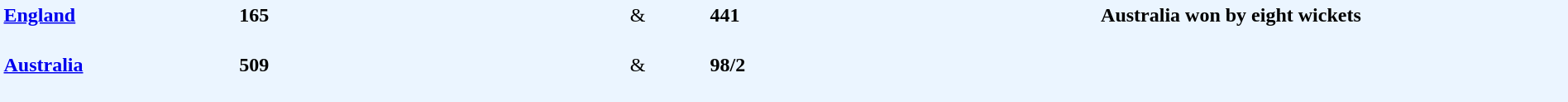<table width="100%" style="background: #EBF5FF">
<tr>
<td width="15%" valign="top"> <strong><a href='#'>England</a></strong></td>
<td width="25%" valign="top"><strong>165</strong><br><br></td>
<td width="5%" valign="top">&</td>
<td width="25%" valign="top"><strong>441</strong><br></td>
<td width="30%" valign="top" rowspan="2"><strong>Australia won by eight wickets</strong><br><br></td>
</tr>
<tr>
<td valign="top"> <strong><a href='#'>Australia</a></strong></td>
<td valign="top"><strong>509</strong><br><br></td>
<td valign="top">&</td>
<td valign="top"><strong>98/2</strong><br><br></td>
</tr>
</table>
